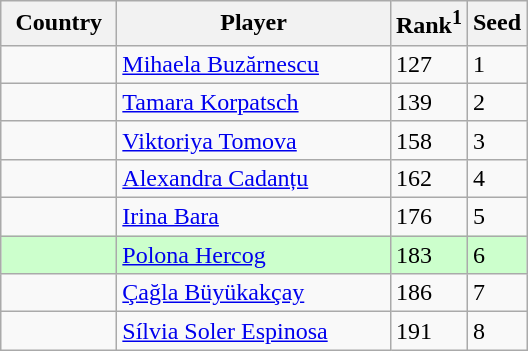<table class="sortable wikitable">
<tr>
<th width="70">Country</th>
<th width="175">Player</th>
<th>Rank<sup>1</sup></th>
<th>Seed</th>
</tr>
<tr>
<td></td>
<td><a href='#'>Mihaela Buzărnescu</a></td>
<td>127</td>
<td>1</td>
</tr>
<tr>
<td></td>
<td><a href='#'>Tamara Korpatsch</a></td>
<td>139</td>
<td>2</td>
</tr>
<tr>
<td></td>
<td><a href='#'>Viktoriya Tomova</a></td>
<td>158</td>
<td>3</td>
</tr>
<tr>
<td></td>
<td><a href='#'>Alexandra Cadanțu</a></td>
<td>162</td>
<td>4</td>
</tr>
<tr>
<td></td>
<td><a href='#'>Irina Bara</a></td>
<td>176</td>
<td>5</td>
</tr>
<tr style="background:#cfc;">
<td></td>
<td><a href='#'>Polona Hercog</a></td>
<td>183</td>
<td>6</td>
</tr>
<tr>
<td></td>
<td><a href='#'>Çağla Büyükakçay</a></td>
<td>186</td>
<td>7</td>
</tr>
<tr>
<td></td>
<td><a href='#'>Sílvia Soler Espinosa</a></td>
<td>191</td>
<td>8</td>
</tr>
</table>
